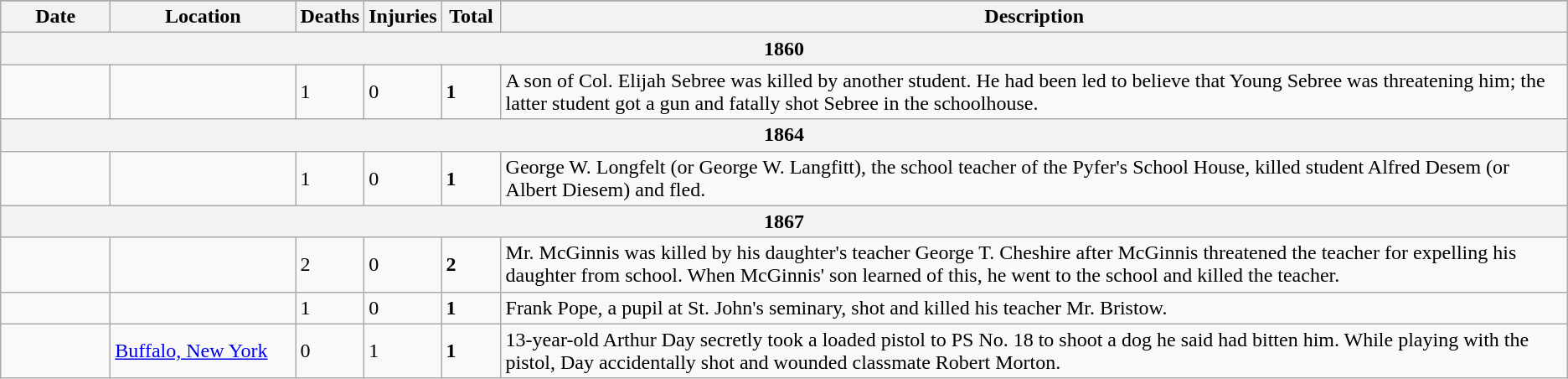<table class="sortable wikitable" style="font-size:100%;" id="1860s">
<tr>
</tr>
<tr>
<th style="width:80px;">Date</th>
<th style="width:140px;">Location</th>
<th style="width:40px;">Deaths</th>
<th style="width:40px;">Injuries</th>
<th style="width:40px;">Total</th>
<th class="unsortable">Description</th>
</tr>
<tr>
<th colspan="6">1860 </th>
</tr>
<tr>
<td></td>
<td></td>
<td>1</td>
<td>0</td>
<td><strong>1</strong></td>
<td>A son of Col. Elijah Sebree was killed by another student. He had been led to believe that Young Sebree was threatening him; the latter student got a gun and fatally shot Sebree in the schoolhouse.</td>
</tr>
<tr>
<th colspan="6">1864 </th>
</tr>
<tr>
<td></td>
<td></td>
<td>1</td>
<td>0</td>
<td><strong>1</strong></td>
<td>George W. Longfelt (or George W. Langfitt), the school teacher of the Pyfer's School House, killed student Alfred Desem (or Albert Diesem) and fled.</td>
</tr>
<tr>
<th colspan="6">1867 </th>
</tr>
<tr>
<td></td>
<td></td>
<td>2</td>
<td>0</td>
<td><strong>2</strong></td>
<td>Mr. McGinnis was killed by his daughter's teacher George T. Cheshire after McGinnis threatened the teacher for expelling his daughter from school. When McGinnis' son learned of this, he went to the school and killed the teacher.</td>
</tr>
<tr>
<td></td>
<td></td>
<td>1</td>
<td>0</td>
<td><strong>1</strong></td>
<td>Frank Pope, a pupil at St. John's seminary, shot and killed his teacher Mr. Bristow.</td>
</tr>
<tr>
<td></td>
<td><a href='#'>Buffalo, New York</a></td>
<td>0</td>
<td>1</td>
<td><strong>1</strong></td>
<td>13-year-old Arthur Day secretly took a loaded pistol to PS No. 18 to shoot a dog he said had bitten him. While playing with the pistol, Day accidentally shot and wounded classmate Robert Morton.</td>
</tr>
</table>
